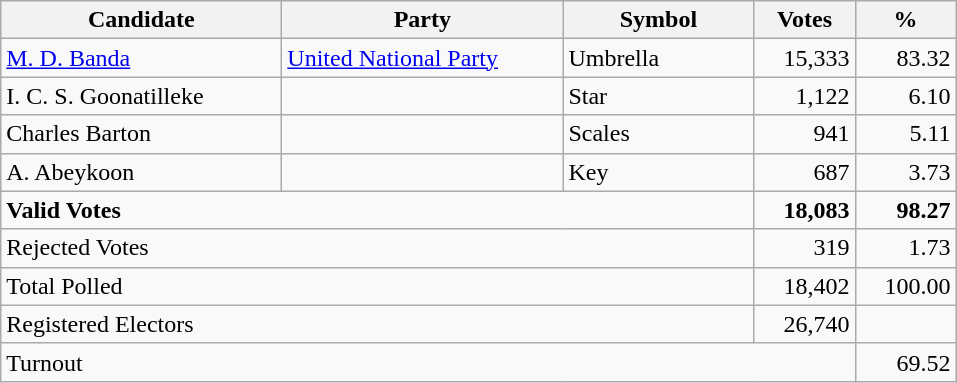<table class="wikitable" border="1" style="text-align:right;">
<tr>
<th align=left width="180">Candidate</th>
<th align=left width="180">Party</th>
<th align=left width="120">Symbol</th>
<th align=left width="60">Votes</th>
<th align=left width="60">%</th>
</tr>
<tr>
<td align=left><a href='#'>M. D. Banda</a></td>
<td align=left><a href='#'>United National Party</a></td>
<td align=left>Umbrella</td>
<td align=right>15,333</td>
<td align=right>83.32</td>
</tr>
<tr>
<td align=left>I. C. S. Goonatilleke</td>
<td align=left></td>
<td align=left>Star</td>
<td align=right>1,122</td>
<td align=right>6.10</td>
</tr>
<tr>
<td align=left>Charles Barton</td>
<td align=left></td>
<td align=left>Scales</td>
<td align=right>941</td>
<td align=right>5.11</td>
</tr>
<tr>
<td align=left>A. Abeykoon</td>
<td align=left></td>
<td align=left>Key</td>
<td align=right>687</td>
<td align=right>3.73</td>
</tr>
<tr>
<td align=left colspan=3><strong>Valid Votes</strong></td>
<td align=right><strong>18,083</strong></td>
<td align=right><strong>98.27</strong></td>
</tr>
<tr>
<td align=left colspan=3>Rejected Votes</td>
<td align=right>319</td>
<td align=right>1.73</td>
</tr>
<tr>
<td align=left colspan=3>Total Polled</td>
<td align=right>18,402</td>
<td align=right>100.00</td>
</tr>
<tr>
<td align=left colspan=3>Registered Electors</td>
<td align=right>26,740</td>
<td></td>
</tr>
<tr>
<td align=left colspan=4>Turnout</td>
<td align=right>69.52</td>
</tr>
</table>
